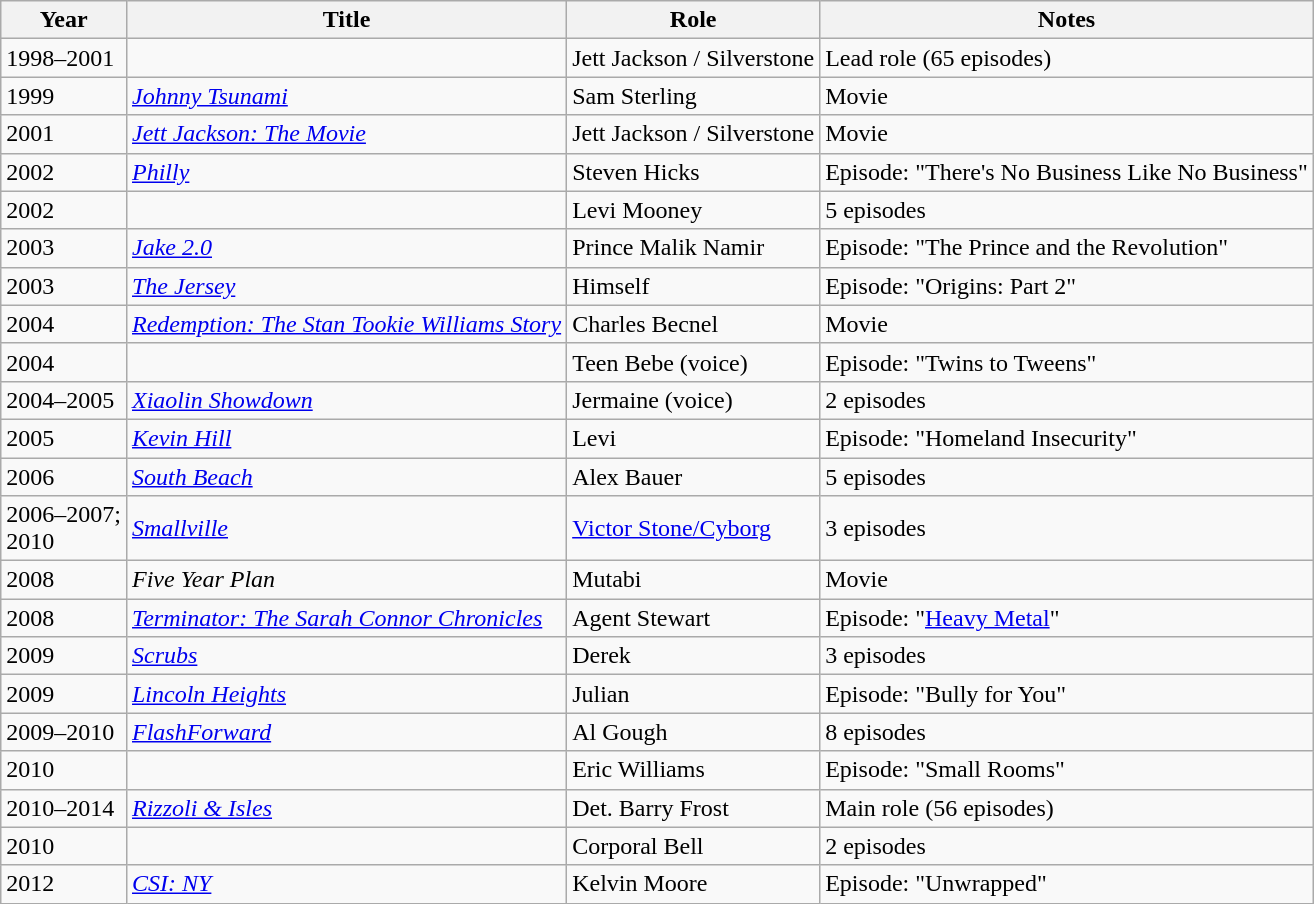<table class="wikitable sortable">
<tr>
<th>Year</th>
<th>Title</th>
<th>Role</th>
<th class="unsortable">Notes</th>
</tr>
<tr>
<td>1998–2001</td>
<td><em></em></td>
<td>Jett Jackson / Silverstone</td>
<td>Lead role (65 episodes)</td>
</tr>
<tr>
<td>1999</td>
<td><em><a href='#'>Johnny Tsunami</a></em></td>
<td>Sam Sterling</td>
<td>Movie</td>
</tr>
<tr>
<td>2001</td>
<td><em><a href='#'>Jett Jackson: The Movie</a></em></td>
<td>Jett Jackson / Silverstone</td>
<td>Movie</td>
</tr>
<tr>
<td>2002</td>
<td><em><a href='#'>Philly</a></em></td>
<td>Steven Hicks</td>
<td>Episode: "There's No Business Like No Business"</td>
</tr>
<tr>
<td>2002</td>
<td><em></em></td>
<td>Levi Mooney</td>
<td>5 episodes</td>
</tr>
<tr>
<td>2003</td>
<td><em><a href='#'>Jake 2.0</a></em></td>
<td>Prince Malik Namir</td>
<td>Episode: "The Prince and the Revolution"</td>
</tr>
<tr>
<td>2003</td>
<td><em><a href='#'>The Jersey</a></em></td>
<td>Himself</td>
<td>Episode: "Origins: Part 2"</td>
</tr>
<tr>
<td>2004</td>
<td><em><a href='#'>Redemption: The Stan Tookie Williams Story</a></em></td>
<td>Charles Becnel</td>
<td>Movie</td>
</tr>
<tr>
<td>2004</td>
<td><em></em></td>
<td>Teen Bebe (voice)</td>
<td>Episode: "Twins to Tweens"</td>
</tr>
<tr>
<td>2004–2005</td>
<td><em><a href='#'>Xiaolin Showdown</a></em></td>
<td>Jermaine (voice)</td>
<td>2 episodes</td>
</tr>
<tr>
<td>2005</td>
<td><em><a href='#'>Kevin Hill</a></em></td>
<td>Levi</td>
<td>Episode: "Homeland Insecurity"</td>
</tr>
<tr>
<td>2006</td>
<td><em><a href='#'>South Beach</a></em></td>
<td>Alex Bauer</td>
<td>5 episodes</td>
</tr>
<tr>
<td>2006–2007; <br>2010</td>
<td><em><a href='#'>Smallville</a></em></td>
<td><a href='#'>Victor Stone/Cyborg</a></td>
<td>3 episodes</td>
</tr>
<tr>
<td>2008</td>
<td><em>Five Year Plan</em></td>
<td>Mutabi</td>
<td>Movie</td>
</tr>
<tr>
<td>2008</td>
<td><em><a href='#'>Terminator: The Sarah Connor Chronicles</a></em></td>
<td>Agent Stewart</td>
<td>Episode: "<a href='#'>Heavy Metal</a>"</td>
</tr>
<tr>
<td>2009</td>
<td><em><a href='#'>Scrubs</a></em></td>
<td>Derek</td>
<td>3 episodes</td>
</tr>
<tr>
<td>2009</td>
<td><em><a href='#'>Lincoln Heights</a></em></td>
<td>Julian</td>
<td>Episode: "Bully for You"</td>
</tr>
<tr>
<td>2009–2010</td>
<td><em><a href='#'>FlashForward</a></em></td>
<td>Al Gough</td>
<td>8 episodes</td>
</tr>
<tr>
<td>2010</td>
<td><em></em></td>
<td>Eric Williams</td>
<td>Episode: "Small Rooms"</td>
</tr>
<tr>
<td>2010–2014</td>
<td><em><a href='#'>Rizzoli & Isles</a></em></td>
<td>Det. Barry Frost</td>
<td>Main role (56 episodes)</td>
</tr>
<tr>
<td>2010</td>
<td><em></em></td>
<td>Corporal Bell</td>
<td>2 episodes</td>
</tr>
<tr>
<td>2012</td>
<td><em><a href='#'>CSI: NY</a></em></td>
<td>Kelvin Moore</td>
<td>Episode: "Unwrapped"</td>
</tr>
</table>
